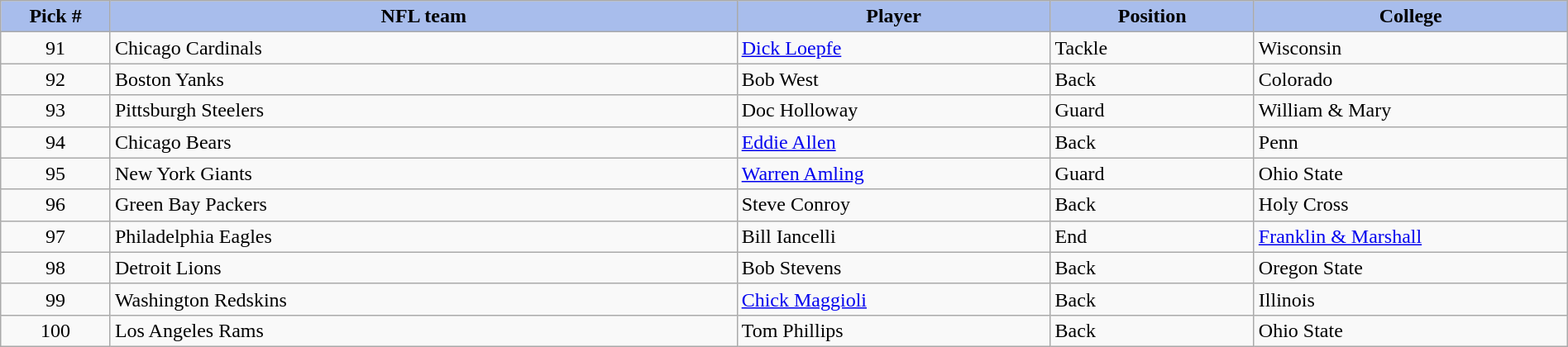<table class="wikitable sortable sortable" style="width: 100%">
<tr>
<th style="background:#A8BDEC;" width=7%>Pick #</th>
<th width=40% style="background:#A8BDEC;">NFL team</th>
<th width=20% style="background:#A8BDEC;">Player</th>
<th width=13% style="background:#A8BDEC;">Position</th>
<th style="background:#A8BDEC;">College</th>
</tr>
<tr>
<td align=center>91</td>
<td>Chicago Cardinals</td>
<td><a href='#'>Dick Loepfe</a></td>
<td>Tackle</td>
<td>Wisconsin</td>
</tr>
<tr>
<td align=center>92</td>
<td>Boston Yanks</td>
<td>Bob West</td>
<td>Back</td>
<td>Colorado</td>
</tr>
<tr>
<td align=center>93</td>
<td>Pittsburgh Steelers</td>
<td>Doc Holloway</td>
<td>Guard</td>
<td>William & Mary</td>
</tr>
<tr>
<td align=center>94</td>
<td>Chicago Bears</td>
<td><a href='#'>Eddie Allen</a></td>
<td>Back</td>
<td>Penn</td>
</tr>
<tr>
<td align=center>95</td>
<td>New York Giants</td>
<td><a href='#'>Warren Amling</a></td>
<td>Guard</td>
<td>Ohio State</td>
</tr>
<tr>
<td align=center>96</td>
<td>Green Bay Packers</td>
<td>Steve Conroy</td>
<td>Back</td>
<td>Holy Cross</td>
</tr>
<tr>
<td align=center>97</td>
<td>Philadelphia Eagles</td>
<td>Bill Iancelli</td>
<td>End</td>
<td><a href='#'>Franklin & Marshall</a></td>
</tr>
<tr>
<td align=center>98</td>
<td>Detroit Lions</td>
<td>Bob Stevens</td>
<td>Back</td>
<td>Oregon State</td>
</tr>
<tr>
<td align=center>99</td>
<td>Washington Redskins</td>
<td><a href='#'>Chick Maggioli</a></td>
<td>Back</td>
<td>Illinois</td>
</tr>
<tr>
<td align=center>100</td>
<td>Los Angeles Rams</td>
<td>Tom Phillips</td>
<td>Back</td>
<td>Ohio State</td>
</tr>
</table>
